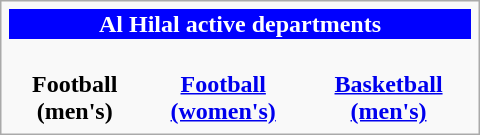<table class="infobox" style="width: 20em; font-size: 95%em;">
<tr style="color:white; background:blue; text-align:center;">
<th colspan="3" style="text-align: center">Al Hilal active departments</th>
</tr>
<tr style="text-align: center">
<td><br><strong>Football<br>(men's)</strong></td>
<td><br><strong><a href='#'>Football<br>(women's)</a></strong></td>
<td><br><strong><a href='#'>Basketball<br>(men's)</a></strong></td>
</tr>
</table>
